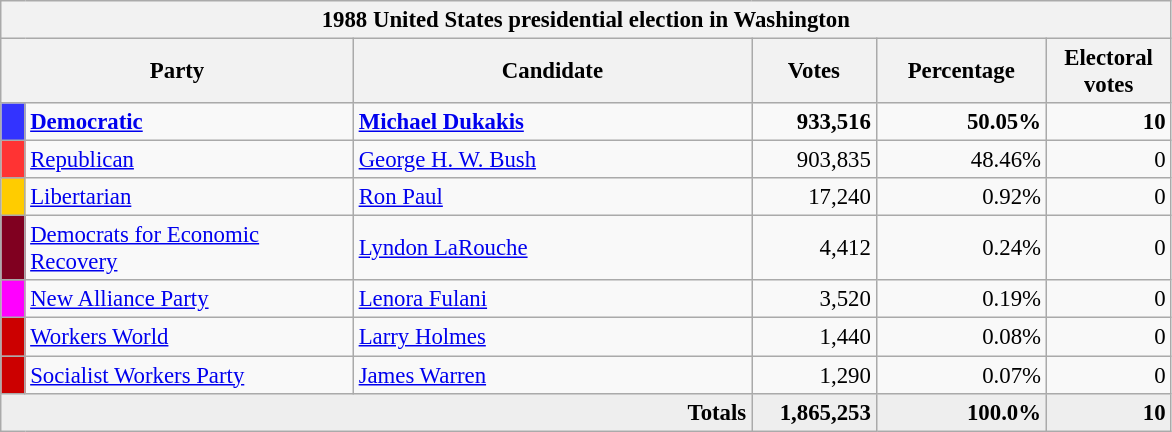<table class="wikitable" style="font-size: 95%;">
<tr>
<th colspan="6">1988 United States presidential election in Washington</th>
</tr>
<tr>
<th colspan="2" style="width: 15em">Party</th>
<th style="width: 17em">Candidate</th>
<th style="width: 5em">Votes</th>
<th style="width: 7em">Percentage</th>
<th style="width: 5em">Electoral votes</th>
</tr>
<tr>
<th style="background:#33f; width:3px;"></th>
<td style="width: 130px"><strong><a href='#'>Democratic</a></strong></td>
<td><strong><a href='#'>Michael Dukakis</a></strong></td>
<td style="text-align:right;"><strong>933,516</strong></td>
<td style="text-align:right;"><strong>50.05%</strong></td>
<td style="text-align:right;"><strong>10</strong></td>
</tr>
<tr>
<th style="background:#f33; width:3px;"></th>
<td style="width: 130px"><a href='#'>Republican</a></td>
<td><a href='#'>George H. W. Bush</a></td>
<td style="text-align:right;">903,835</td>
<td style="text-align:right;">48.46%</td>
<td style="text-align:right;">0</td>
</tr>
<tr>
<th style="background:#FFCC00; width:3px;"></th>
<td style="width: 130px"><a href='#'>Libertarian</a></td>
<td><a href='#'>Ron Paul</a></td>
<td style="text-align:right;">17,240</td>
<td style="text-align:right;">0.92%</td>
<td style="text-align:right;">0</td>
</tr>
<tr>
<th style="background:#800020; width:3px;"></th>
<td style="width: 130px"><a href='#'>Democrats for Economic Recovery</a></td>
<td><a href='#'>Lyndon LaRouche</a></td>
<td style="text-align:right;">4,412</td>
<td style="text-align:right;">0.24%</td>
<td style="text-align:right;">0</td>
</tr>
<tr>
<th style="background:#FF00FF; width:3px;"></th>
<td style="width: 130px"><a href='#'>New Alliance Party</a></td>
<td><a href='#'>Lenora Fulani</a></td>
<td style="text-align:right;">3,520</td>
<td style="text-align:right;">0.19%</td>
<td style="text-align:right;">0</td>
</tr>
<tr>
<th style="background:#c00; width:3px;"></th>
<td style="width: 130px"><a href='#'>Workers World</a></td>
<td><a href='#'>Larry Holmes</a></td>
<td style="text-align:right;">1,440</td>
<td style="text-align:right;">0.08%</td>
<td style="text-align:right;">0</td>
</tr>
<tr>
<th style="background:#c00; width:3px;"></th>
<td style="width: 130px"><a href='#'>Socialist Workers Party</a></td>
<td><a href='#'>James Warren</a></td>
<td style="text-align:right;">1,290</td>
<td style="text-align:right;">0.07%</td>
<td style="text-align:right;">0</td>
</tr>
<tr style="background:#eee; text-align:right;">
<td colspan="3"><strong>Totals</strong></td>
<td><strong>1,865,253</strong></td>
<td><strong>100.0%</strong></td>
<td><strong>10</strong></td>
</tr>
</table>
